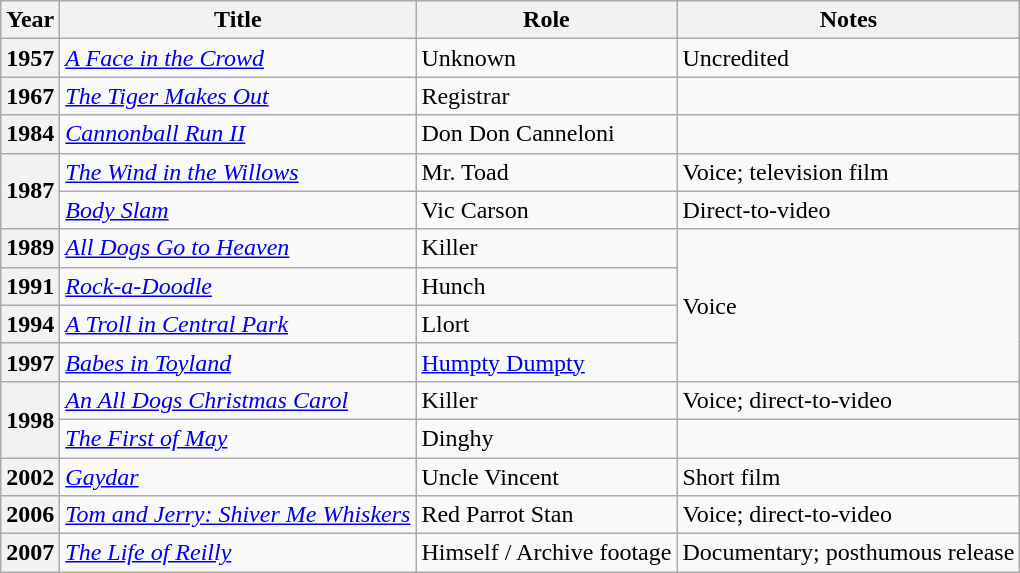<table class="wikitable">
<tr>
<th>Year</th>
<th>Title</th>
<th>Role</th>
<th class="unsortable">Notes</th>
</tr>
<tr>
<th>1957</th>
<td><em><a href='#'>A Face in the Crowd</a></em></td>
<td>Unknown</td>
<td>Uncredited</td>
</tr>
<tr>
<th>1967</th>
<td><em><a href='#'>The Tiger Makes Out</a></em></td>
<td>Registrar</td>
<td></td>
</tr>
<tr>
<th>1984</th>
<td><em><a href='#'>Cannonball Run II</a></em></td>
<td>Don Don Canneloni</td>
<td></td>
</tr>
<tr>
<th rowspan="2">1987</th>
<td><em><a href='#'>The Wind in the Willows</a></em></td>
<td>Mr. Toad</td>
<td>Voice; television film</td>
</tr>
<tr>
<td><em><a href='#'>Body Slam</a></em></td>
<td>Vic Carson</td>
<td>Direct-to-video</td>
</tr>
<tr>
<th>1989</th>
<td><em><a href='#'>All Dogs Go to Heaven</a></em></td>
<td>Killer</td>
<td rowspan="4">Voice</td>
</tr>
<tr>
<th>1991</th>
<td><em><a href='#'>Rock-a-Doodle</a></em></td>
<td>Hunch</td>
</tr>
<tr>
<th>1994</th>
<td><em><a href='#'>A Troll in Central Park</a></em></td>
<td>Llort</td>
</tr>
<tr>
<th>1997</th>
<td><em><a href='#'>Babes in Toyland</a></em></td>
<td><a href='#'>Humpty Dumpty</a></td>
</tr>
<tr>
<th rowspan="2">1998</th>
<td><em><a href='#'>An All Dogs Christmas Carol</a></em></td>
<td>Killer</td>
<td>Voice; direct-to-video</td>
</tr>
<tr>
<td><em><a href='#'>The First of May</a></em></td>
<td>Dinghy</td>
<td></td>
</tr>
<tr>
<th>2002</th>
<td><em><a href='#'>Gaydar</a></em></td>
<td>Uncle Vincent</td>
<td>Short film</td>
</tr>
<tr>
<th>2006</th>
<td><em><a href='#'>Tom and Jerry: Shiver Me Whiskers</a></em></td>
<td>Red Parrot Stan</td>
<td>Voice; direct-to-video</td>
</tr>
<tr>
<th>2007</th>
<td><em><a href='#'>The Life of Reilly</a></em></td>
<td>Himself / Archive footage</td>
<td>Documentary; posthumous release</td>
</tr>
</table>
